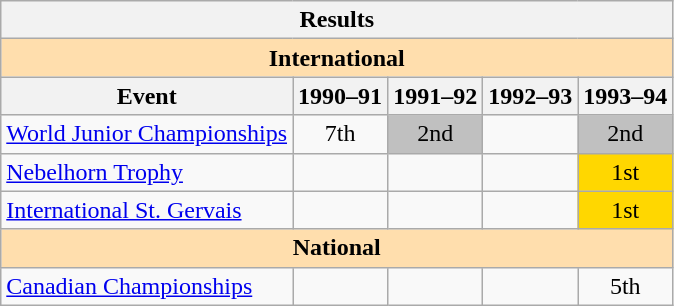<table class="wikitable" style="text-align:center">
<tr>
<th colspan=5 align=center><strong>Results</strong></th>
</tr>
<tr>
<th style="background-color: #ffdead; " colspan=5 align=center><strong>International</strong></th>
</tr>
<tr>
<th>Event</th>
<th>1990–91</th>
<th>1991–92</th>
<th>1992–93</th>
<th>1993–94</th>
</tr>
<tr>
<td align=left><a href='#'>World Junior Championships</a></td>
<td>7th</td>
<td bgcolor=silver>2nd</td>
<td></td>
<td bgcolor=silver>2nd</td>
</tr>
<tr>
<td align=left><a href='#'>Nebelhorn Trophy</a></td>
<td></td>
<td></td>
<td></td>
<td bgcolor=gold>1st</td>
</tr>
<tr>
<td align=left><a href='#'>International St. Gervais</a></td>
<td></td>
<td></td>
<td></td>
<td bgcolor=gold>1st</td>
</tr>
<tr>
<th style="background-color: #ffdead; " colspan=5 align=center><strong>National</strong></th>
</tr>
<tr>
<td align=left><a href='#'>Canadian Championships</a></td>
<td></td>
<td></td>
<td></td>
<td>5th</td>
</tr>
</table>
